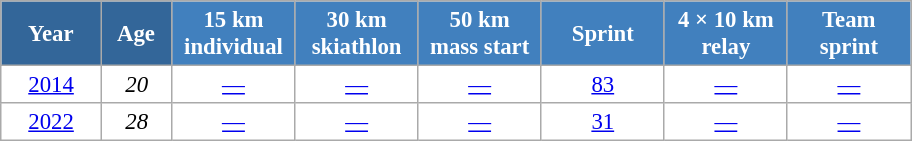<table class="wikitable" style="font-size:95%; text-align:center; border:grey solid 1px; border-collapse:collapse; background:#ffffff;">
<tr>
<th style="background-color:#369; color:white; width:60px;"> Year </th>
<th style="background-color:#369; color:white; width:40px;"> Age </th>
<th style="background-color:#4180be; color:white; width:75px;"> 15 km <br> individual </th>
<th style="background-color:#4180be; color:white; width:75px;"> 30 km <br> skiathlon </th>
<th style="background-color:#4180be; color:white; width:75px;"> 50 km <br> mass start </th>
<th style="background-color:#4180be; color:white; width:75px;"> Sprint </th>
<th style="background-color:#4180be; color:white; width:75px;"> 4 × 10 km <br> relay </th>
<th style="background-color:#4180be; color:white; width:75px;"> Team <br> sprint </th>
</tr>
<tr>
<td><a href='#'>2014</a></td>
<td><em>20</em></td>
<td><a href='#'>—</a></td>
<td><a href='#'>—</a></td>
<td><a href='#'>—</a></td>
<td><a href='#'>83</a></td>
<td><a href='#'>—</a></td>
<td><a href='#'>—</a></td>
</tr>
<tr>
<td><a href='#'>2022</a></td>
<td><em>28</em></td>
<td><a href='#'>—</a></td>
<td><a href='#'>—</a></td>
<td><a href='#'>—</a></td>
<td><a href='#'>31</a></td>
<td><a href='#'>—</a></td>
<td><a href='#'>—</a></td>
</tr>
</table>
